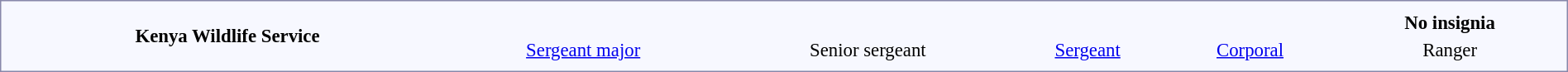<table style="border:1px solid #8888aa; background-color:#f7f8ff; padding:5px; font-size:95%; margin: 0px 12px 12px 0px; width: 100%">
<tr style="text-align:center;">
<td rowspan=2><strong>Kenya Wildlife Service</strong></td>
<td colspan=6></td>
<td colspan=2 rowspan=2></td>
<td colspan=2></td>
<td colspan=12></td>
<td colspan=4></td>
<td colspan=2 rowspan=2></td>
<td colspan=8><strong>No insignia</strong></td>
</tr>
<tr style="text-align:center;">
<td colspan=6><a href='#'>Sergeant major</a></td>
<td colspan=2>Senior sergeant</td>
<td colspan=12><a href='#'>Sergeant</a></td>
<td colspan=4><a href='#'>Corporal</a></td>
<td colspan=8>Ranger</td>
</tr>
</table>
